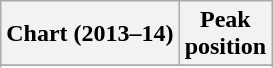<table class="wikitable sortable plainrowheaders" style="text-align:left;">
<tr>
<th scope="col">Chart (2013–14)</th>
<th scope="col">Peak<br>position</th>
</tr>
<tr>
</tr>
<tr>
</tr>
<tr>
</tr>
</table>
